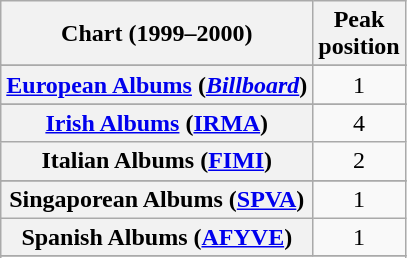<table class="wikitable sortable plainrowheaders" style="text-align:center">
<tr>
<th scope="col">Chart (1999–2000)</th>
<th scope="col">Peak<br>position</th>
</tr>
<tr>
</tr>
<tr>
</tr>
<tr>
</tr>
<tr>
</tr>
<tr>
</tr>
<tr>
</tr>
<tr>
<th scope="row"><a href='#'>European Albums</a> (<em><a href='#'>Billboard</a></em>)</th>
<td>1</td>
</tr>
<tr>
</tr>
<tr>
</tr>
<tr>
</tr>
<tr>
</tr>
<tr>
<th scope="row"><a href='#'>Irish Albums</a> (<a href='#'>IRMA</a>)</th>
<td>4</td>
</tr>
<tr>
<th scope="row">Italian Albums (<a href='#'>FIMI</a>)</th>
<td>2</td>
</tr>
<tr>
</tr>
<tr>
</tr>
<tr>
<th scope="row">Singaporean Albums (<a href='#'>SPVA</a>)</th>
<td>1</td>
</tr>
<tr>
<th scope="row">Spanish Albums (<a href='#'>AFYVE</a>)</th>
<td>1</td>
</tr>
<tr>
</tr>
<tr>
</tr>
<tr>
</tr>
<tr>
</tr>
</table>
